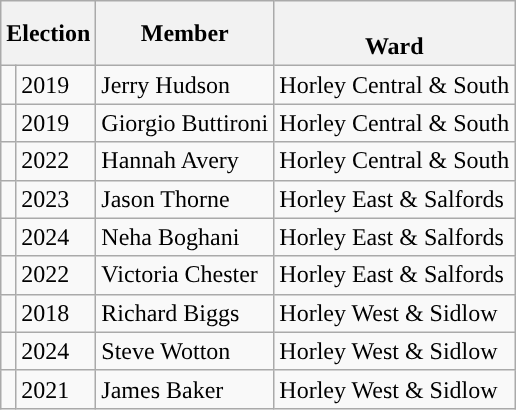<table class="wikitable">
<tr>
<th colspan="2">Election</th>
<th>Member</th>
<th><br>Ward</th>
</tr>
<tr>
<td style="background-color: "></td>
<td>2019</td>
<td>Jerry Hudson</td>
<td>Horley Central & South</td>
</tr>
<tr>
<td style="background-color: "></td>
<td>2019</td>
<td>Giorgio Buttironi</td>
<td>Horley Central & South</td>
</tr>
<tr>
<td style="background-color: "></td>
<td>2022</td>
<td>Hannah Avery</td>
<td>Horley Central & South</td>
</tr>
<tr>
<td style="background-color: "></td>
<td>2023</td>
<td>Jason Thorne</td>
<td>Horley East & Salfords</td>
</tr>
<tr>
<td style="background-color: "></td>
<td>2024</td>
<td>Neha Boghani</td>
<td>Horley East & Salfords</td>
</tr>
<tr>
<td style="background-color: "></td>
<td>2022</td>
<td>Victoria Chester</td>
<td>Horley East & Salfords</td>
</tr>
<tr>
<td style="background-color: "></td>
<td>2018</td>
<td>Richard Biggs</td>
<td>Horley West & Sidlow</td>
</tr>
<tr>
<td style="background-color: "></td>
<td>2024</td>
<td>Steve Wotton</td>
<td>Horley West & Sidlow</td>
</tr>
<tr>
<td style="background-color: "></td>
<td>2021</td>
<td>James Baker</td>
<td>Horley West & Sidlow</td>
</tr>
</table>
